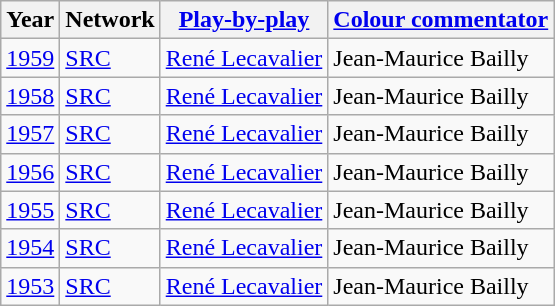<table class="wikitable">
<tr>
<th>Year</th>
<th>Network</th>
<th><a href='#'>Play-by-play</a></th>
<th><a href='#'>Colour commentator</a></th>
</tr>
<tr>
<td><a href='#'>1959</a></td>
<td><a href='#'>SRC</a></td>
<td><a href='#'>René Lecavalier</a></td>
<td>Jean-Maurice Bailly</td>
</tr>
<tr>
<td><a href='#'>1958</a></td>
<td><a href='#'>SRC</a></td>
<td><a href='#'>René Lecavalier</a></td>
<td>Jean-Maurice Bailly</td>
</tr>
<tr>
<td><a href='#'>1957</a></td>
<td><a href='#'>SRC</a></td>
<td><a href='#'>René Lecavalier</a></td>
<td>Jean-Maurice Bailly</td>
</tr>
<tr>
<td><a href='#'>1956</a></td>
<td><a href='#'>SRC</a></td>
<td><a href='#'>René Lecavalier</a></td>
<td>Jean-Maurice Bailly</td>
</tr>
<tr>
<td><a href='#'>1955</a></td>
<td><a href='#'>SRC</a></td>
<td><a href='#'>René Lecavalier</a></td>
<td>Jean-Maurice Bailly</td>
</tr>
<tr>
<td><a href='#'>1954</a></td>
<td><a href='#'>SRC</a></td>
<td><a href='#'>René Lecavalier</a></td>
<td>Jean-Maurice Bailly</td>
</tr>
<tr>
<td><a href='#'>1953</a></td>
<td><a href='#'>SRC</a></td>
<td><a href='#'>René Lecavalier</a></td>
<td>Jean-Maurice Bailly</td>
</tr>
</table>
